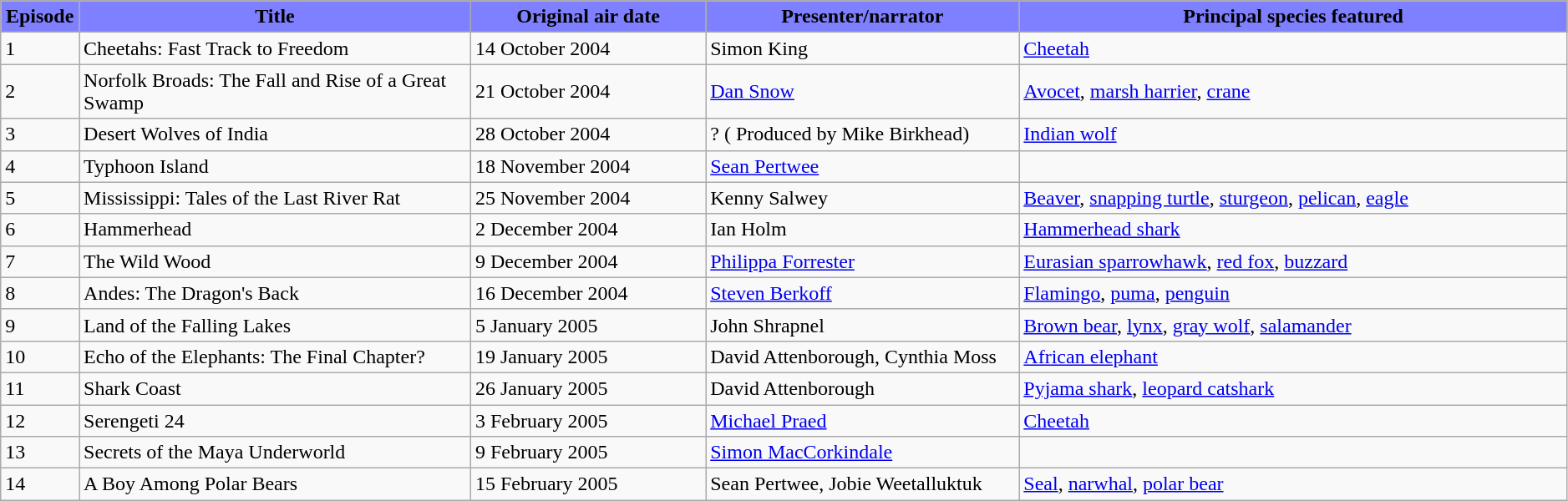<table class="wikitable plainrowheaders" width=99%>
<tr style="background:#fdd";>
<th style="background-color: #7F80FF" width="5%">Episode</th>
<th style="background-color: #7F80FF" width="25%">Title</th>
<th style="background-color: #7F80FF" width="15%">Original air date</th>
<th style="background-color: #7F80FF" width="20%">Presenter/narrator</th>
<th style="background-color: #7F80FF" width="35%">Principal species featured</th>
</tr>
<tr>
<td>1</td>
<td>Cheetahs: Fast Track to Freedom</td>
<td>14 October 2004</td>
<td>Simon King</td>
<td><a href='#'>Cheetah</a></td>
</tr>
<tr>
<td>2</td>
<td>Norfolk Broads: The Fall and Rise of a Great Swamp</td>
<td>21 October 2004</td>
<td><a href='#'>Dan Snow</a></td>
<td><a href='#'>Avocet</a>, <a href='#'>marsh harrier</a>, <a href='#'>crane</a></td>
</tr>
<tr>
<td>3</td>
<td>Desert Wolves of India</td>
<td>28 October 2004</td>
<td>? ( Produced by Mike Birkhead) </td>
<td><a href='#'>Indian wolf</a></td>
</tr>
<tr>
<td>4</td>
<td>Typhoon Island</td>
<td>18 November 2004</td>
<td><a href='#'>Sean Pertwee</a></td>
<td></td>
</tr>
<tr>
<td>5</td>
<td>Mississippi: Tales of the Last River Rat</td>
<td>25 November 2004</td>
<td>Kenny Salwey</td>
<td><a href='#'>Beaver</a>, <a href='#'>snapping turtle</a>, <a href='#'>sturgeon</a>, <a href='#'>pelican</a>, <a href='#'>eagle</a></td>
</tr>
<tr>
<td>6</td>
<td>Hammerhead</td>
<td>2 December 2004</td>
<td>Ian Holm</td>
<td><a href='#'>Hammerhead shark</a></td>
</tr>
<tr>
<td>7</td>
<td>The Wild Wood</td>
<td>9 December 2004</td>
<td><a href='#'>Philippa Forrester</a></td>
<td><a href='#'>Eurasian sparrowhawk</a>, <a href='#'>red fox</a>, <a href='#'>buzzard</a></td>
</tr>
<tr>
<td>8</td>
<td>Andes: The Dragon's Back</td>
<td>16 December 2004</td>
<td><a href='#'>Steven Berkoff</a></td>
<td><a href='#'>Flamingo</a>, <a href='#'>puma</a>, <a href='#'>penguin</a></td>
</tr>
<tr>
<td>9</td>
<td>Land of the Falling Lakes</td>
<td>5 January 2005</td>
<td>John Shrapnel</td>
<td><a href='#'>Brown bear</a>, <a href='#'>lynx</a>, <a href='#'>gray wolf</a>, <a href='#'>salamander</a></td>
</tr>
<tr>
<td>10</td>
<td>Echo of the Elephants: The Final Chapter?</td>
<td>19 January 2005</td>
<td>David Attenborough, Cynthia Moss</td>
<td><a href='#'>African elephant</a></td>
</tr>
<tr>
<td>11</td>
<td>Shark Coast</td>
<td>26 January 2005</td>
<td>David Attenborough</td>
<td><a href='#'>Pyjama shark</a>, <a href='#'>leopard catshark</a></td>
</tr>
<tr>
<td>12</td>
<td>Serengeti 24</td>
<td>3 February 2005</td>
<td><a href='#'>Michael Praed</a></td>
<td><a href='#'>Cheetah</a></td>
</tr>
<tr>
<td>13</td>
<td>Secrets of the Maya Underworld</td>
<td>9 February 2005</td>
<td><a href='#'>Simon MacCorkindale</a></td>
<td></td>
</tr>
<tr>
<td>14</td>
<td>A Boy Among Polar Bears</td>
<td>15 February 2005</td>
<td>Sean Pertwee, Jobie Weetalluktuk</td>
<td><a href='#'>Seal</a>, <a href='#'>narwhal</a>, <a href='#'>polar bear</a></td>
</tr>
</table>
